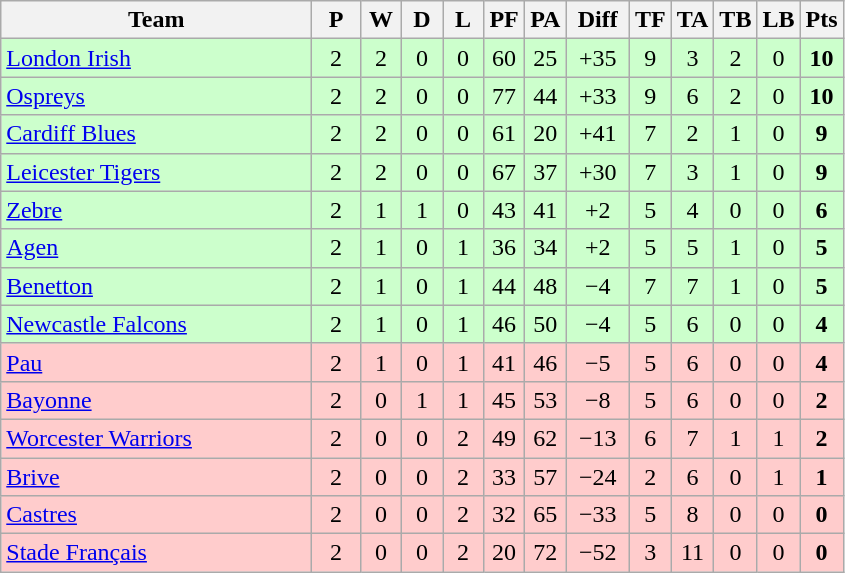<table class="wikitable" style="text-align:center">
<tr>
<th width="200">Team</th>
<th width="25">P</th>
<th width="20">W</th>
<th width="20">D</th>
<th width="20">L</th>
<th width="20">PF</th>
<th width="20">PA</th>
<th width="35">Diff</th>
<th width="20">TF</th>
<th width="20">TA</th>
<th width="20">TB</th>
<th width="20">LB</th>
<th width="20">Pts</th>
</tr>
<tr style="background-color:#ccffcc">
<td style="text-align:left"> <a href='#'>London Irish</a></td>
<td>2</td>
<td>2</td>
<td>0</td>
<td>0</td>
<td>60</td>
<td>25</td>
<td>+35</td>
<td>9</td>
<td>3</td>
<td>2</td>
<td>0</td>
<td><strong>10</strong></td>
</tr>
<tr style="background-color:#ccffcc">
<td style="text-align:left"> <a href='#'>Ospreys</a></td>
<td>2</td>
<td>2</td>
<td>0</td>
<td>0</td>
<td>77</td>
<td>44</td>
<td>+33</td>
<td>9</td>
<td>6</td>
<td>2</td>
<td>0</td>
<td><strong>10</strong></td>
</tr>
<tr style="background-color:#ccffcc">
<td style="text-align:left"> <a href='#'>Cardiff Blues</a></td>
<td>2</td>
<td>2</td>
<td>0</td>
<td>0</td>
<td>61</td>
<td>20</td>
<td>+41</td>
<td>7</td>
<td>2</td>
<td>1</td>
<td>0</td>
<td><strong>9</strong></td>
</tr>
<tr style="background-color:#ccffcc">
<td style="text-align:left"> <a href='#'>Leicester Tigers</a></td>
<td>2</td>
<td>2</td>
<td>0</td>
<td>0</td>
<td>67</td>
<td>37</td>
<td>+30</td>
<td>7</td>
<td>3</td>
<td>1</td>
<td>0</td>
<td><strong>9</strong></td>
</tr>
<tr style="background-color:#ccffcc">
<td style="text-align:left"> <a href='#'>Zebre</a></td>
<td>2</td>
<td>1</td>
<td>1</td>
<td>0</td>
<td>43</td>
<td>41</td>
<td>+2</td>
<td>5</td>
<td>4</td>
<td>0</td>
<td>0</td>
<td><strong>6</strong></td>
</tr>
<tr style="background-color:#ccffcc">
<td style="text-align:left"> <a href='#'>Agen</a></td>
<td>2</td>
<td>1</td>
<td>0</td>
<td>1</td>
<td>36</td>
<td>34</td>
<td>+2</td>
<td>5</td>
<td>5</td>
<td>1</td>
<td>0</td>
<td><strong>5</strong></td>
</tr>
<tr style="background-color:#ccffcc">
<td style="text-align:left"> <a href='#'>Benetton</a></td>
<td>2</td>
<td>1</td>
<td>0</td>
<td>1</td>
<td>44</td>
<td>48</td>
<td>−4</td>
<td>7</td>
<td>7</td>
<td>1</td>
<td>0</td>
<td><strong>5</strong></td>
</tr>
<tr style="background-color:#ccffcc">
<td style="text-align:left"> <a href='#'>Newcastle Falcons</a></td>
<td>2</td>
<td>1</td>
<td>0</td>
<td>1</td>
<td>46</td>
<td>50</td>
<td>−4</td>
<td>5</td>
<td>6</td>
<td>0</td>
<td>0</td>
<td><strong>4</strong></td>
</tr>
<tr style="background-color:#ffcccc">
<td style="text-align:left"> <a href='#'>Pau</a></td>
<td>2</td>
<td>1</td>
<td>0</td>
<td>1</td>
<td>41</td>
<td>46</td>
<td>−5</td>
<td>5</td>
<td>6</td>
<td>0</td>
<td>0</td>
<td><strong>4</strong></td>
</tr>
<tr style="background-color:#ffcccc">
<td style="text-align:left"> <a href='#'>Bayonne</a></td>
<td>2</td>
<td>0</td>
<td>1</td>
<td>1</td>
<td>45</td>
<td>53</td>
<td>−8</td>
<td>5</td>
<td>6</td>
<td>0</td>
<td>0</td>
<td><strong>2</strong></td>
</tr>
<tr style="background-color:#ffcccc">
<td style="text-align:left"> <a href='#'>Worcester Warriors</a></td>
<td>2</td>
<td>0</td>
<td>0</td>
<td>2</td>
<td>49</td>
<td>62</td>
<td>−13</td>
<td>6</td>
<td>7</td>
<td>1</td>
<td>1</td>
<td><strong>2</strong></td>
</tr>
<tr style="background-color:#ffcccc">
<td style="text-align:left"> <a href='#'>Brive</a></td>
<td>2</td>
<td>0</td>
<td>0</td>
<td>2</td>
<td>33</td>
<td>57</td>
<td>−24</td>
<td>2</td>
<td>6</td>
<td>0</td>
<td>1</td>
<td><strong>1</strong></td>
</tr>
<tr style="background-color:#ffcccc">
<td style="text-align:left"> <a href='#'>Castres</a></td>
<td>2</td>
<td>0</td>
<td>0</td>
<td>2</td>
<td>32</td>
<td>65</td>
<td>−33</td>
<td>5</td>
<td>8</td>
<td>0</td>
<td>0</td>
<td><strong>0</strong></td>
</tr>
<tr style="background-color:#ffcccc">
<td style="text-align:left"> <a href='#'>Stade Français</a></td>
<td>2</td>
<td>0</td>
<td>0</td>
<td>2</td>
<td>20</td>
<td>72</td>
<td>−52</td>
<td>3</td>
<td>11</td>
<td>0</td>
<td>0</td>
<td><strong>0</strong></td>
</tr>
</table>
